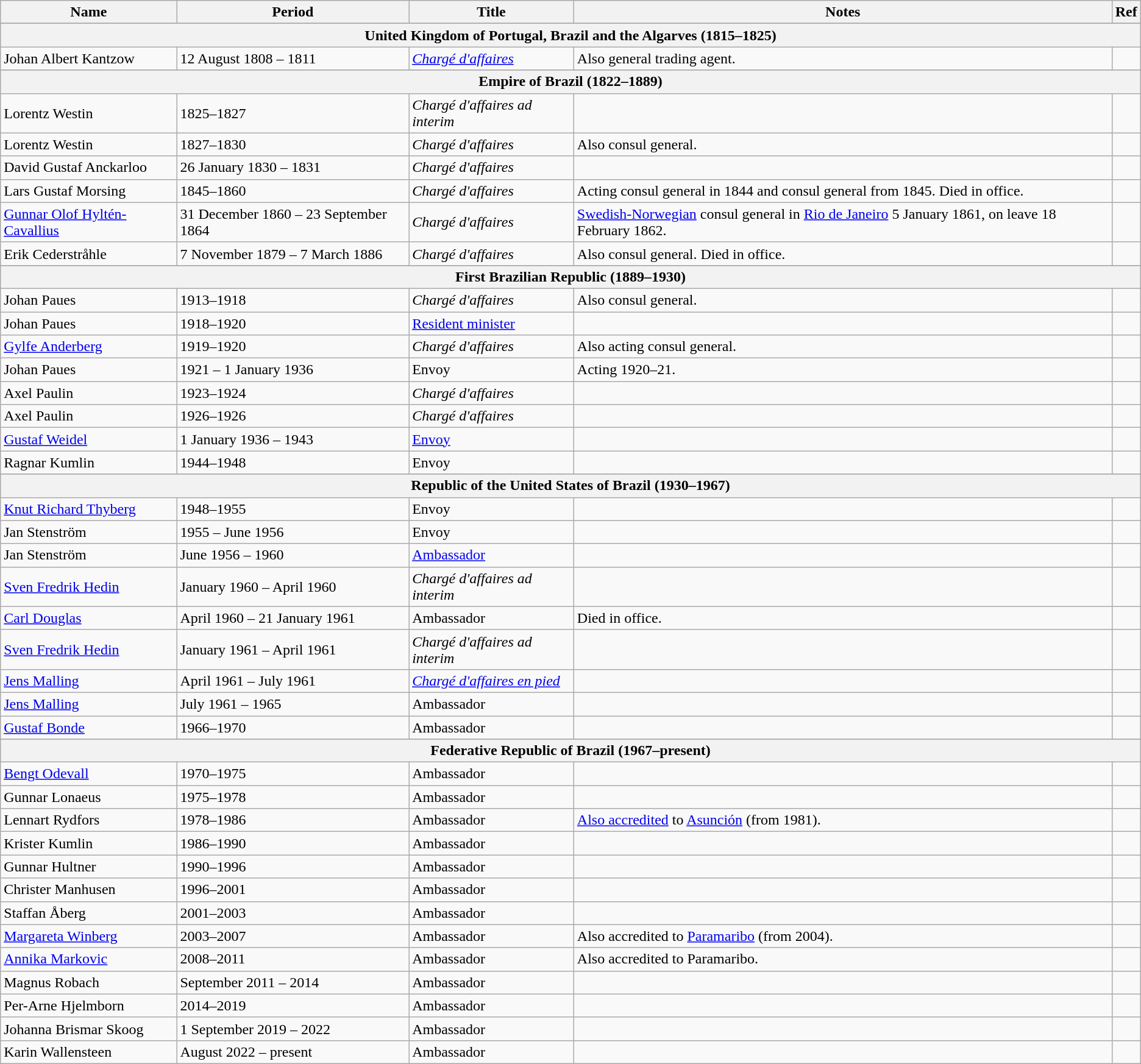<table class="wikitable">
<tr>
<th>Name</th>
<th>Period</th>
<th>Title</th>
<th>Notes</th>
<th>Ref</th>
</tr>
<tr>
</tr>
<tr style="text-align:center;">
<th colspan=5>United Kingdom of Portugal, Brazil and the Algarves (1815–1825)</th>
</tr>
<tr>
<td>Johan Albert Kantzow</td>
<td>12 August 1808 – 1811</td>
<td><em><a href='#'>Chargé d'affaires</a></em></td>
<td>Also general trading agent.</td>
<td></td>
</tr>
<tr>
</tr>
<tr style="text-align:center;">
<th colspan=5>Empire of Brazil (1822–1889)</th>
</tr>
<tr>
<td>Lorentz Westin</td>
<td>1825–1827</td>
<td><em>Chargé d'affaires ad interim</em></td>
<td></td>
<td></td>
</tr>
<tr>
<td>Lorentz Westin</td>
<td>1827–1830</td>
<td><em>Chargé d'affaires</em></td>
<td>Also consul general.</td>
<td></td>
</tr>
<tr>
<td>David Gustaf Anckarloo</td>
<td>26 January 1830 – 1831</td>
<td><em>Chargé d'affaires</em></td>
<td></td>
<td></td>
</tr>
<tr>
<td>Lars Gustaf Morsing</td>
<td>1845–1860</td>
<td><em>Chargé d'affaires</em></td>
<td>Acting consul general in 1844 and consul general from 1845. Died in office.</td>
<td></td>
</tr>
<tr>
<td><a href='#'>Gunnar Olof Hyltén-Cavallius</a></td>
<td>31 December 1860 – 23 September 1864</td>
<td><em>Chargé d'affaires</em></td>
<td><a href='#'>Swedish-Norwegian</a> consul general in <a href='#'>Rio de Janeiro</a> 5 January 1861, on leave 18 February 1862.</td>
<td></td>
</tr>
<tr>
<td>Erik Cederstråhle</td>
<td>7 November 1879 – 7 March 1886</td>
<td><em>Chargé d'affaires</em></td>
<td>Also consul general. Died in office.</td>
<td></td>
</tr>
<tr>
</tr>
<tr style="text-align:center;">
<th colspan=5>First Brazilian Republic (1889–1930)</th>
</tr>
<tr>
<td>Johan Paues</td>
<td>1913–1918</td>
<td><em>Chargé d'affaires</em></td>
<td>Also consul general.</td>
<td></td>
</tr>
<tr>
<td>Johan Paues</td>
<td>1918–1920</td>
<td><a href='#'>Resident minister</a></td>
<td></td>
<td></td>
</tr>
<tr>
<td><a href='#'>Gylfe Anderberg</a></td>
<td>1919–1920</td>
<td><em>Chargé d'affaires</em></td>
<td>Also acting consul general.</td>
<td></td>
</tr>
<tr>
<td>Johan Paues</td>
<td>1921 – 1 January 1936</td>
<td>Envoy</td>
<td>Acting 1920–21.</td>
<td></td>
</tr>
<tr>
<td>Axel Paulin</td>
<td>1923–1924</td>
<td><em>Chargé d'affaires</em></td>
<td></td>
<td></td>
</tr>
<tr>
<td>Axel Paulin</td>
<td>1926–1926</td>
<td><em>Chargé d'affaires</em></td>
<td></td>
<td></td>
</tr>
<tr>
<td><a href='#'>Gustaf Weidel</a></td>
<td>1 January 1936 – 1943</td>
<td><a href='#'>Envoy</a></td>
<td></td>
<td></td>
</tr>
<tr>
<td>Ragnar Kumlin</td>
<td>1944–1948</td>
<td>Envoy</td>
<td></td>
<td></td>
</tr>
<tr>
</tr>
<tr style="text-align:center;">
<th colspan=5>Republic of the United States of Brazil (1930–1967)</th>
</tr>
<tr>
<td><a href='#'>Knut Richard Thyberg</a></td>
<td>1948–1955</td>
<td>Envoy</td>
<td></td>
<td></td>
</tr>
<tr>
<td>Jan Stenström</td>
<td>1955 – June 1956</td>
<td>Envoy</td>
<td></td>
<td></td>
</tr>
<tr>
<td>Jan Stenström</td>
<td>June 1956 – 1960</td>
<td><a href='#'>Ambassador</a></td>
<td></td>
<td></td>
</tr>
<tr>
<td><a href='#'>Sven Fredrik Hedin</a></td>
<td>January 1960 – April 1960</td>
<td><em>Chargé d'affaires ad interim</em></td>
<td></td>
<td></td>
</tr>
<tr>
<td><a href='#'>Carl Douglas</a></td>
<td>April 1960 – 21 January 1961</td>
<td>Ambassador</td>
<td>Died in office.</td>
<td></td>
</tr>
<tr>
<td><a href='#'>Sven Fredrik Hedin</a></td>
<td>January 1961 – April 1961</td>
<td><em>Chargé d'affaires ad interim</em></td>
<td></td>
<td></td>
</tr>
<tr>
<td><a href='#'>Jens Malling</a></td>
<td>April 1961 – July 1961</td>
<td><em><a href='#'>Chargé d'affaires en pied</a></em></td>
<td></td>
<td></td>
</tr>
<tr>
<td><a href='#'>Jens Malling</a></td>
<td>July 1961 – 1965</td>
<td>Ambassador</td>
<td></td>
<td></td>
</tr>
<tr>
<td><a href='#'>Gustaf Bonde</a></td>
<td>1966–1970</td>
<td>Ambassador</td>
<td></td>
<td></td>
</tr>
<tr>
</tr>
<tr style="text-align:center;">
<th colspan=5>Federative Republic of Brazil (1967–present)</th>
</tr>
<tr>
<td><a href='#'>Bengt Odevall</a></td>
<td>1970–1975</td>
<td>Ambassador</td>
<td></td>
<td></td>
</tr>
<tr>
<td>Gunnar Lonaeus</td>
<td>1975–1978</td>
<td>Ambassador</td>
<td></td>
<td></td>
</tr>
<tr>
<td>Lennart Rydfors</td>
<td>1978–1986</td>
<td>Ambassador</td>
<td><a href='#'>Also accredited</a> to <a href='#'>Asunción</a> (from 1981).</td>
<td></td>
</tr>
<tr>
<td>Krister Kumlin</td>
<td>1986–1990</td>
<td>Ambassador</td>
<td></td>
<td></td>
</tr>
<tr>
<td>Gunnar Hultner</td>
<td>1990–1996</td>
<td>Ambassador</td>
<td></td>
<td></td>
</tr>
<tr>
<td>Christer Manhusen</td>
<td>1996–2001</td>
<td>Ambassador</td>
<td></td>
<td></td>
</tr>
<tr>
<td>Staffan Åberg</td>
<td>2001–2003</td>
<td>Ambassador</td>
<td></td>
<td></td>
</tr>
<tr>
<td><a href='#'>Margareta Winberg</a></td>
<td>2003–2007</td>
<td>Ambassador</td>
<td>Also accredited to <a href='#'>Paramaribo</a> (from 2004).</td>
<td></td>
</tr>
<tr>
<td><a href='#'>Annika Markovic</a></td>
<td>2008–2011</td>
<td>Ambassador</td>
<td>Also accredited to Paramaribo.</td>
<td></td>
</tr>
<tr>
<td>Magnus Robach</td>
<td>September 2011 – 2014</td>
<td>Ambassador</td>
<td></td>
<td></td>
</tr>
<tr>
<td>Per-Arne Hjelmborn</td>
<td>2014–2019</td>
<td>Ambassador</td>
<td></td>
<td></td>
</tr>
<tr>
<td>Johanna Brismar Skoog</td>
<td>1 September 2019 – 2022</td>
<td>Ambassador</td>
<td></td>
<td></td>
</tr>
<tr>
<td>Karin Wallensteen</td>
<td>August 2022 – present</td>
<td>Ambassador</td>
<td></td>
<td></td>
</tr>
</table>
